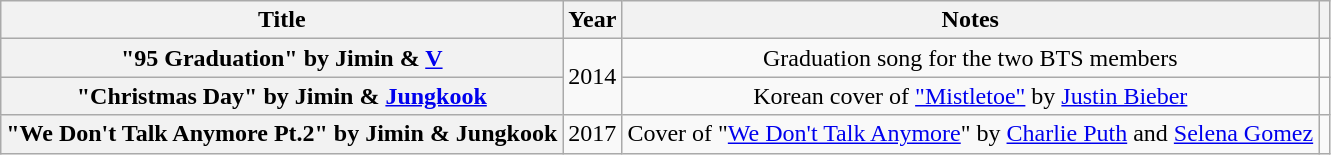<table class="wikitable plainrowheaders" style="text-align:center;">
<tr>
<th scope="col">Title</th>
<th scope="col">Year</th>
<th scope="col">Notes</th>
<th scope="col"></th>
</tr>
<tr>
<th scope="row">"95 Graduation" by Jimin & <a href='#'>V</a></th>
<td rowspan="2">2014</td>
<td>Graduation song for the two BTS members</td>
<td style="text-align:center;"></td>
</tr>
<tr>
<th scope="row">"Christmas Day" by Jimin & <a href='#'>Jungkook</a></th>
<td>Korean cover of <a href='#'>"Mistletoe"</a> by <a href='#'>Justin Bieber</a></td>
<td style="text-align:center;"></td>
</tr>
<tr>
<th scope="row">"We Don't Talk Anymore Pt.2" by Jimin & Jungkook</th>
<td rowspan="1">2017</td>
<td>Cover of "<a href='#'>We Don't Talk Anymore</a>" by <a href='#'>Charlie Puth</a> and <a href='#'>Selena Gomez</a></td>
<td style="text-align:center;"></td>
</tr>
</table>
